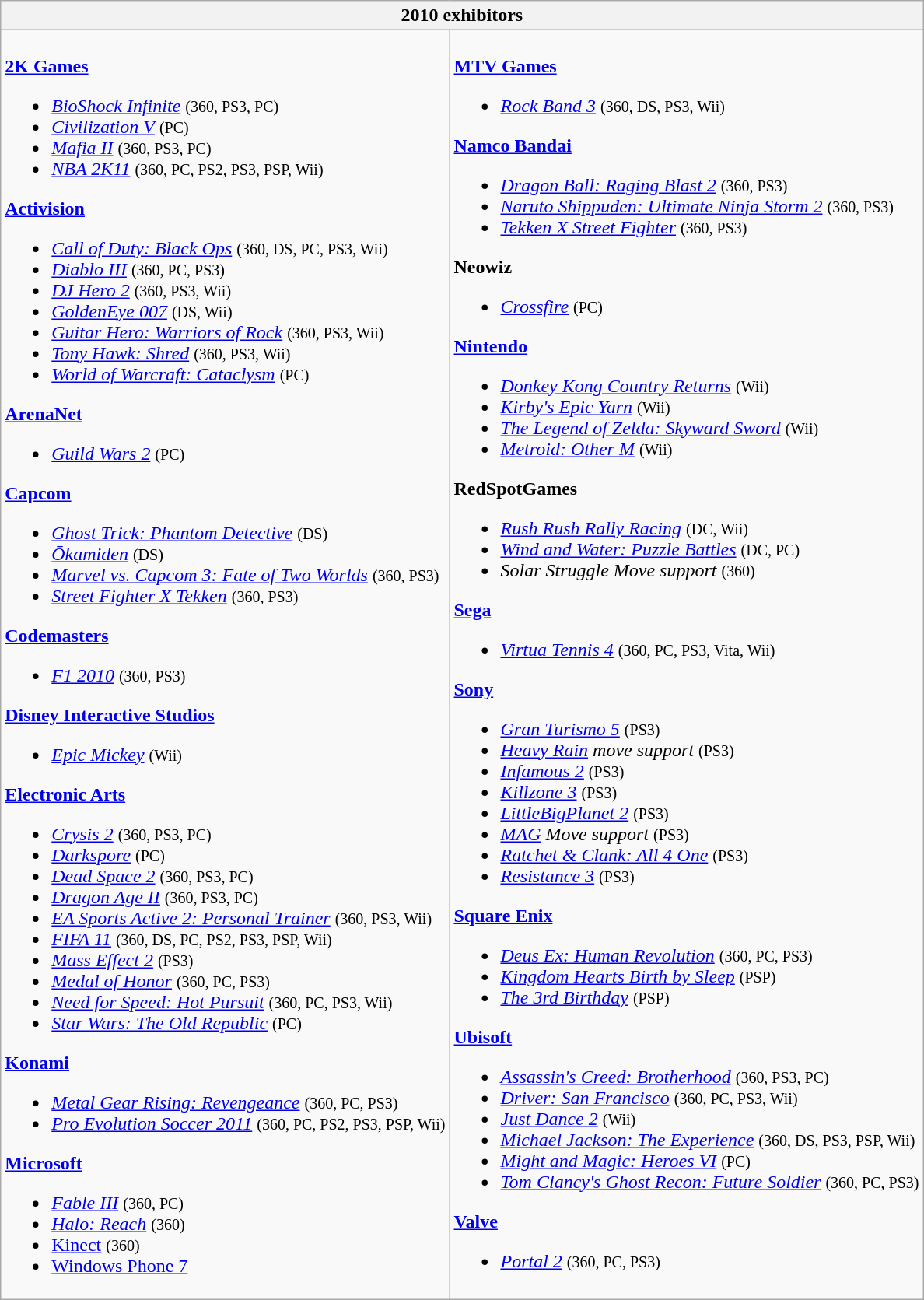<table class="wikitable collapsible autocollapse">
<tr>
<th colspan = "2">2010 exhibitors</th>
</tr>
<tr>
<td valign=top><br><strong><a href='#'>2K Games</a></strong><ul><li><em><a href='#'>BioShock Infinite</a></em> <small>(360, PS3, PC)</small></li><li><em><a href='#'>Civilization V</a></em> <small>(PC)</small></li><li><em><a href='#'>Mafia II</a></em> <small>(360, PS3, PC)</small></li><li><em><a href='#'>NBA 2K11</a></em> <small>(360, PC, PS2, PS3, PSP, Wii)</small></li></ul><strong><a href='#'>Activision</a></strong><ul><li><em><a href='#'>Call of Duty: Black Ops</a></em> <small>(360, DS, PC, PS3, Wii)</small></li><li><em><a href='#'>Diablo III</a></em> <small>(360, PC, PS3)</small></li><li><em><a href='#'>DJ Hero 2</a></em> <small>(360, PS3, Wii)</small></li><li><em><a href='#'>GoldenEye 007</a></em> <small>(DS, Wii)</small></li><li><em><a href='#'>Guitar Hero: Warriors of Rock</a></em> <small>(360, PS3, Wii)</small></li><li><em><a href='#'>Tony Hawk: Shred</a></em> <small>(360, PS3, Wii)</small></li><li><em><a href='#'>World of Warcraft: Cataclysm</a></em> <small>(PC)</small></li></ul><strong><a href='#'>ArenaNet</a></strong><ul><li><em><a href='#'>Guild Wars 2</a></em> <small>(PC)</small></li></ul><strong><a href='#'>Capcom</a></strong><ul><li><em><a href='#'>Ghost Trick: Phantom Detective</a></em> <small>(DS)</small></li><li><em><a href='#'>Ōkamiden</a></em> <small>(DS)</small></li><li><em><a href='#'>Marvel vs. Capcom 3: Fate of Two Worlds</a></em> <small>(360, PS3)</small></li><li><em><a href='#'>Street Fighter X Tekken</a></em> <small>(360, PS3)</small></li></ul><strong><a href='#'>Codemasters</a></strong><ul><li><em><a href='#'>F1 2010</a></em> <small>(360, PS3)</small></li></ul><strong><a href='#'>Disney Interactive Studios</a></strong><ul><li><em><a href='#'>Epic Mickey</a></em> <small>(Wii)</small></li></ul><strong><a href='#'>Electronic Arts</a></strong><ul><li><em><a href='#'>Crysis 2</a></em> <small>(360, PS3, PC)</small></li><li><em><a href='#'>Darkspore</a></em> <small>(PC)</small></li><li><em><a href='#'>Dead Space 2</a></em> <small>(360, PS3, PC)</small></li><li><em><a href='#'>Dragon Age II</a></em> <small>(360, PS3, PC)</small></li><li><em><a href='#'>EA Sports Active 2: Personal Trainer</a></em> <small>(360, PS3, Wii)</small></li><li><em><a href='#'>FIFA 11</a></em> <small>(360, DS, PC, PS2, PS3, PSP, Wii)</small></li><li><em><a href='#'>Mass Effect 2</a></em> <small>(PS3)</small></li><li><em><a href='#'>Medal of Honor</a></em> <small>(360, PC, PS3)</small></li><li><em><a href='#'>Need for Speed: Hot Pursuit</a></em> <small>(360, PC, PS3, Wii)</small></li><li><em><a href='#'>Star Wars: The Old Republic</a></em> <small>(PC)</small></li></ul><strong><a href='#'>Konami</a></strong><ul><li><em><a href='#'>Metal Gear Rising: Revengeance</a></em> <small>(360, PC, PS3)</small></li><li><em><a href='#'>Pro Evolution Soccer 2011</a></em> <small>(360, PC, PS2, PS3, PSP, Wii)</small></li></ul><strong><a href='#'>Microsoft</a></strong><ul><li><em><a href='#'>Fable III</a></em> <small>(360, PC)</small></li><li><em><a href='#'>Halo: Reach</a></em> <small>(360)</small></li><li><a href='#'>Kinect</a> <small>(360)</small></li><li><a href='#'>Windows Phone 7</a></li></ul></td>
<td valign=top><br><strong><a href='#'>MTV Games</a></strong><ul><li><em><a href='#'>Rock Band 3</a></em> <small>(360, DS, PS3, Wii)</small></li></ul><strong><a href='#'>Namco Bandai</a></strong><ul><li><em><a href='#'>Dragon Ball: Raging Blast 2</a></em> <small>(360, PS3)</small></li><li><em><a href='#'>Naruto Shippuden: Ultimate Ninja Storm 2</a></em> <small>(360, PS3)</small></li><li><em><a href='#'>Tekken X Street Fighter</a></em> <small>(360, PS3)</small></li></ul><strong>Neowiz</strong><ul><li><em><a href='#'>Crossfire</a></em> <small>(PC)</small></li></ul><strong><a href='#'>Nintendo</a></strong><ul><li><em><a href='#'>Donkey Kong Country Returns</a></em> <small>(Wii)</small></li><li><em><a href='#'>Kirby's Epic Yarn</a></em> <small>(Wii)</small></li><li><em><a href='#'>The Legend of Zelda: Skyward Sword</a></em> <small>(Wii)</small></li><li><em><a href='#'>Metroid: Other M</a></em> <small>(Wii)</small></li></ul><strong>RedSpotGames</strong><ul><li><em><a href='#'>Rush Rush Rally Racing</a></em> <small>(DC, Wii)</small></li><li><em><a href='#'>Wind and Water: Puzzle Battles</a> </em> <small>(DC, PC)</small></li><li><em>Solar Struggle Move support</em> <small>(360)</small></li></ul><strong><a href='#'>Sega</a></strong><ul><li><em><a href='#'>Virtua Tennis 4</a></em> <small>(360, PC, PS3, Vita, Wii)</small></li></ul><strong><a href='#'>Sony</a></strong><ul><li><em><a href='#'>Gran Turismo 5</a></em> <small>(PS3)</small></li><li><em><a href='#'>Heavy Rain</a> move support</em> <small>(PS3)</small></li><li><em><a href='#'>Infamous 2</a></em> <small>(PS3)</small></li><li><em><a href='#'>Killzone 3</a></em> <small>(PS3)</small></li><li><em><a href='#'>LittleBigPlanet 2</a></em> <small>(PS3)</small></li><li><em><a href='#'>MAG</a> Move support</em> <small>(PS3)</small></li><li><em><a href='#'>Ratchet & Clank: All 4 One</a></em> <small>(PS3)</small></li><li><em><a href='#'>Resistance 3</a></em> <small>(PS3)</small></li></ul><strong><a href='#'>Square Enix</a></strong><ul><li><em><a href='#'>Deus Ex: Human Revolution</a></em> <small>(360, PC, PS3)</small></li><li><em><a href='#'>Kingdom Hearts Birth by Sleep</a></em> <small>(PSP)</small></li><li><em><a href='#'>The 3rd Birthday</a></em> <small>(PSP)</small></li></ul><strong><a href='#'>Ubisoft</a></strong><ul><li><em><a href='#'>Assassin's Creed: Brotherhood</a></em> <small>(360, PS3, PC)</small></li><li><em><a href='#'>Driver: San Francisco</a></em> <small>(360, PC, PS3, Wii)</small></li><li><em><a href='#'>Just Dance 2</a></em> <small>(Wii)</small></li><li><em><a href='#'>Michael Jackson: The Experience</a></em> <small>(360, DS, PS3, PSP, Wii)</small></li><li><em><a href='#'>Might and Magic: Heroes VI</a></em> <small>(PC)</small></li><li><em><a href='#'>Tom Clancy's Ghost Recon: Future Soldier</a></em> <small>(360, PC, PS3)</small></li></ul><strong><a href='#'>Valve</a></strong><ul><li><em><a href='#'>Portal 2</a></em> <small>(360, PC, PS3)</small></li></ul></td>
</tr>
</table>
